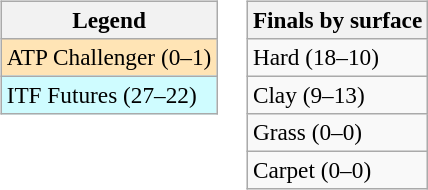<table>
<tr valign=top>
<td><br><table class=wikitable style=font-size:97%>
<tr>
<th>Legend</th>
</tr>
<tr bgcolor=moccasin>
<td>ATP Challenger (0–1)</td>
</tr>
<tr bgcolor=cffcff>
<td>ITF Futures (27–22)</td>
</tr>
</table>
</td>
<td><br><table class=wikitable style=font-size:97%>
<tr>
<th>Finals by surface</th>
</tr>
<tr>
<td>Hard (18–10)</td>
</tr>
<tr>
<td>Clay (9–13)</td>
</tr>
<tr>
<td>Grass (0–0)</td>
</tr>
<tr>
<td>Carpet (0–0)</td>
</tr>
</table>
</td>
</tr>
</table>
